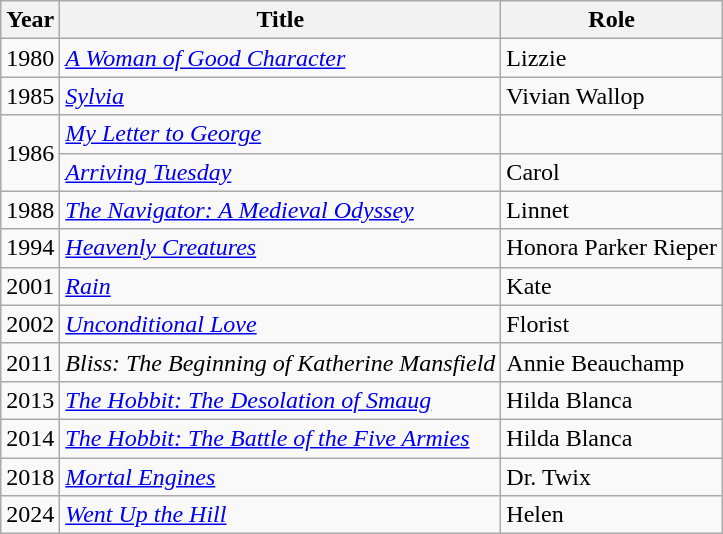<table class="wikitable sortable">
<tr>
<th>Year</th>
<th>Title</th>
<th>Role</th>
</tr>
<tr>
<td>1980</td>
<td><em><a href='#'>A Woman of Good Character</a></em></td>
<td>Lizzie</td>
</tr>
<tr>
<td>1985</td>
<td><em><a href='#'>Sylvia</a></em></td>
<td>Vivian Wallop</td>
</tr>
<tr>
<td rowspan="2">1986</td>
<td><em><a href='#'>My Letter to George</a></em></td>
<td></td>
</tr>
<tr>
<td><em><a href='#'>Arriving Tuesday</a></em></td>
<td>Carol</td>
</tr>
<tr>
<td>1988</td>
<td><em><a href='#'>The Navigator: A Medieval Odyssey</a></em></td>
<td>Linnet</td>
</tr>
<tr>
<td>1994</td>
<td><em><a href='#'>Heavenly Creatures</a></em></td>
<td>Honora Parker Rieper</td>
</tr>
<tr>
<td>2001</td>
<td><em><a href='#'>Rain</a></em></td>
<td>Kate</td>
</tr>
<tr>
<td>2002</td>
<td><em><a href='#'>Unconditional Love</a></em></td>
<td>Florist</td>
</tr>
<tr>
<td>2011</td>
<td><em>Bliss: The Beginning of Katherine Mansfield</em></td>
<td>Annie Beauchamp</td>
</tr>
<tr>
<td>2013</td>
<td><em><a href='#'>The Hobbit: The Desolation of Smaug</a></em></td>
<td>Hilda Blanca</td>
</tr>
<tr>
<td>2014</td>
<td><em><a href='#'>The Hobbit: The Battle of the Five Armies</a></em></td>
<td>Hilda Blanca</td>
</tr>
<tr>
<td>2018</td>
<td><em><a href='#'>Mortal Engines</a></em></td>
<td>Dr. Twix</td>
</tr>
<tr>
<td>2024</td>
<td><em><a href='#'>Went Up the Hill</a></em></td>
<td>Helen</td>
</tr>
</table>
